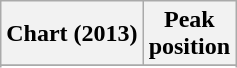<table class="wikitable sortable plainrowheaders">
<tr>
<th scope="col">Chart (2013)</th>
<th scope="col">Peak<br>position</th>
</tr>
<tr>
</tr>
<tr>
</tr>
<tr>
</tr>
</table>
